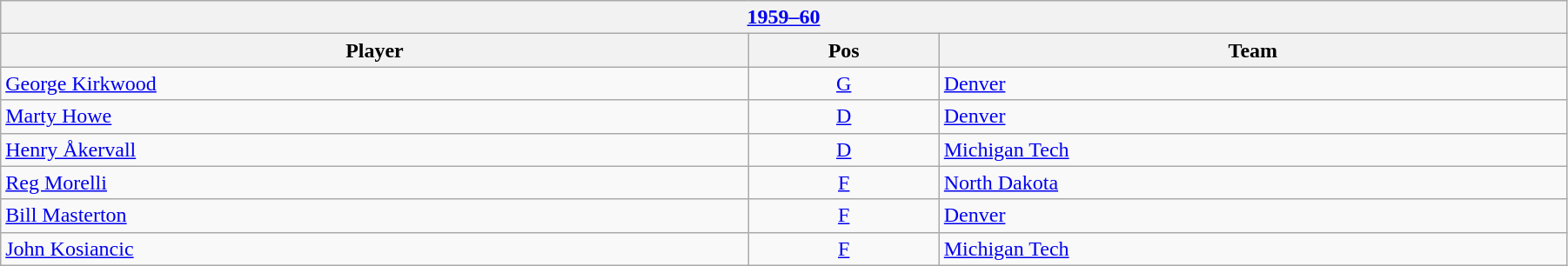<table class="wikitable" width=95%>
<tr>
<th colspan=3><a href='#'>1959–60</a></th>
</tr>
<tr>
<th>Player</th>
<th>Pos</th>
<th>Team</th>
</tr>
<tr>
<td><a href='#'>George Kirkwood</a></td>
<td align=center><a href='#'>G</a></td>
<td><a href='#'>Denver</a></td>
</tr>
<tr>
<td><a href='#'>Marty Howe</a></td>
<td align=center><a href='#'>D</a></td>
<td><a href='#'>Denver</a></td>
</tr>
<tr>
<td><a href='#'>Henry Åkervall</a></td>
<td align=center><a href='#'>D</a></td>
<td><a href='#'>Michigan Tech</a></td>
</tr>
<tr>
<td><a href='#'>Reg Morelli</a></td>
<td align=center><a href='#'>F</a></td>
<td><a href='#'>North Dakota</a></td>
</tr>
<tr>
<td><a href='#'>Bill Masterton</a></td>
<td align=center><a href='#'>F</a></td>
<td><a href='#'>Denver</a></td>
</tr>
<tr>
<td><a href='#'>John Kosiancic</a></td>
<td align=center><a href='#'>F</a></td>
<td><a href='#'>Michigan Tech</a></td>
</tr>
</table>
